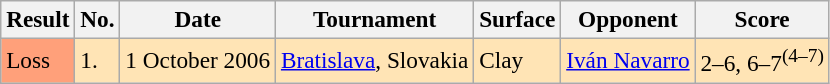<table class="sortable wikitable" style=font-size:97%>
<tr>
<th style="width:40px">Result</th>
<th>No.</th>
<th>Date</th>
<th>Tournament</th>
<th>Surface</th>
<th>Opponent</th>
<th>Score</th>
</tr>
<tr bgcolor=moccasin>
<td style="background:#ffa07a;">Loss</td>
<td>1.</td>
<td>1 October 2006</td>
<td><a href='#'>Bratislava</a>, Slovakia</td>
<td>Clay</td>
<td> <a href='#'>Iván Navarro</a></td>
<td>2–6, 6–7<sup>(4–7)</sup></td>
</tr>
</table>
